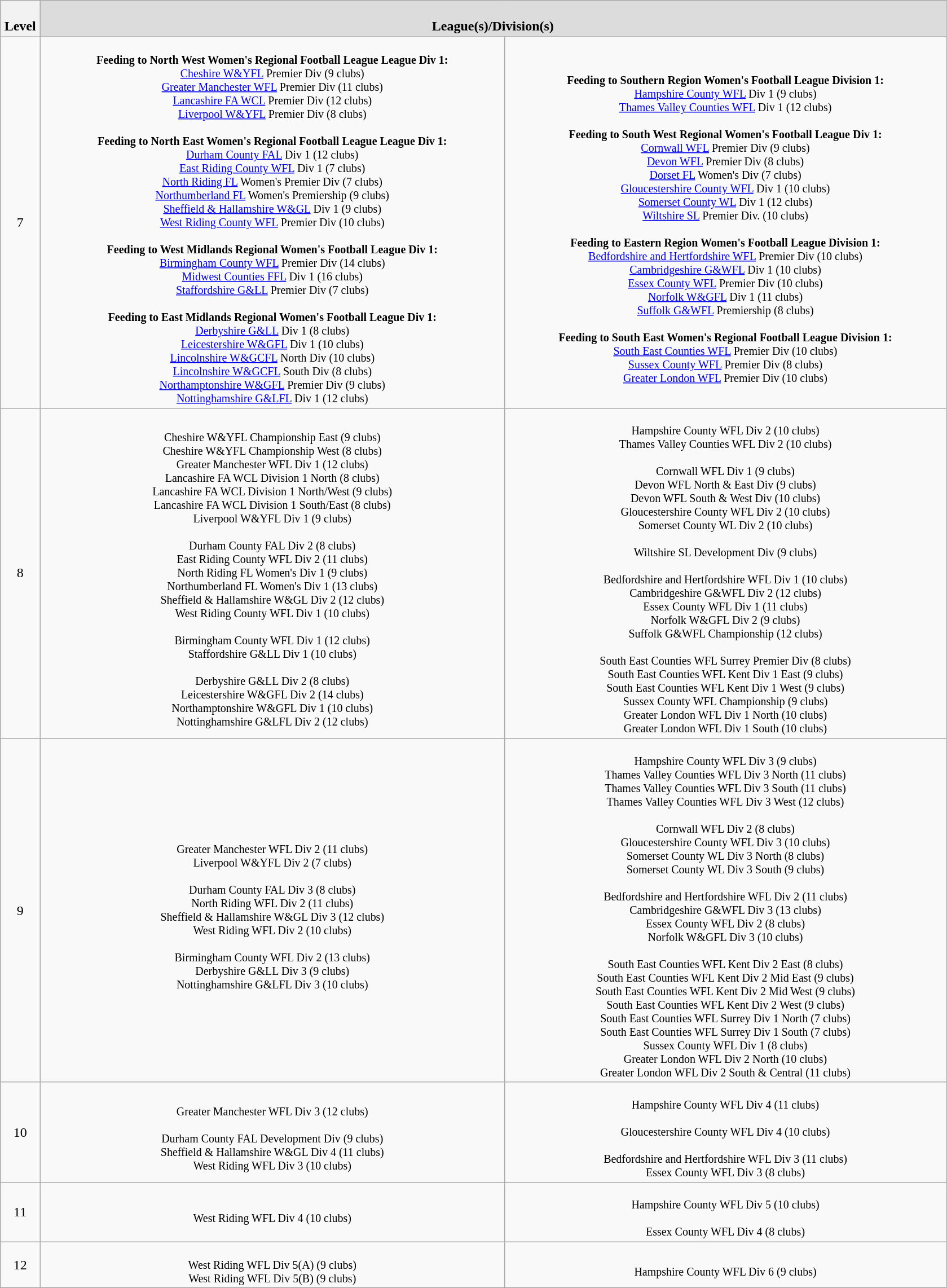<table class="wikitable" style="text-align: center;">
<tr>
<th style="width:4%;"><br>Level</th>
<th colspan="8" style="width:92%;background-color: Gainsboro"><br>League(s)/Division(s)</th>
</tr>
<tr>
<td>7</td>
<td colspan="4" style="font-size: smaller;"><br><strong>Feeding to North West Women's Regional Football League League Div 1:</strong><br>
<a href='#'>Cheshire W&YFL</a> Premier Div (9 clubs)<br>
<a href='#'>Greater Manchester WFL</a> Premier Div (11 clubs)<br>
<a href='#'>Lancashire FA WCL</a> Premier Div (12 clubs)<br>
<a href='#'>Liverpool W&YFL</a> Premier Div (8 clubs)<br><br>
<strong>Feeding to North East Women's Regional Football League League Div 1:</strong><br>
<a href='#'>Durham County FAL</a> Div 1 (12 clubs)<br>
<a href='#'>East Riding County WFL</a> Div 1 (7 clubs)<br>
<a href='#'>North Riding FL</a> Women's Premier Div (7 clubs)<br>
<a href='#'>Northumberland FL</a> Women's Premiership (9 clubs)<br>
<a href='#'>Sheffield & Hallamshire W&GL</a> Div 1 (9 clubs)<br>
<a href='#'>West Riding County WFL</a> Premier Div (10 clubs)<br><br>
<strong>Feeding to West Midlands Regional Women's Football League Div 1:</strong><br>
<a href='#'>Birmingham County WFL</a> Premier Div (14 clubs)<br>
<a href='#'>Midwest Counties FFL</a> Div 1 (16 clubs)<br>
<a href='#'>Staffordshire G&LL</a> Premier Div (7 clubs)<br><br>
<strong>Feeding to East Midlands Regional Women's Football League Div 1:</strong><br>
<a href='#'>Derbyshire G&LL</a> Div 1 (8 clubs)<br>
<a href='#'>Leicestershire W&GFL</a> Div 1 (10 clubs)<br>
<a href='#'>Lincolnshire W&GCFL</a> North Div (10 clubs)<br>
<a href='#'>Lincolnshire W&GCFL</a> South Div (8 clubs)<br>
<a href='#'>Northamptonshire W&GFL</a> Premier Div (9 clubs)<br>
<a href='#'>Nottinghamshire G&LFL</a> Div 1 (12 clubs)</td>
<td colspan="4" style="font-size: smaller;"><br><strong>Feeding to Southern Region Women's Football League Division 1:</strong><br>
<a href='#'>Hampshire County WFL</a> Div 1 (9 clubs)<br>
<a href='#'>Thames Valley Counties WFL</a> Div 1 (12 clubs)<br><br>
<strong>Feeding to South West Regional Women's Football League Div 1:</strong><br>
<a href='#'>Cornwall WFL</a> Premier Div (9 clubs)<br>
<a href='#'>Devon WFL</a> Premier Div (8 clubs)<br>
<a href='#'>Dorset FL</a> Women's Div (7 clubs)<br>
<a href='#'>Gloucestershire County WFL</a> Div 1 (10 clubs)<br>
<a href='#'>Somerset County WL</a> Div 1 (12 clubs)<br>
<a href='#'>Wiltshire SL</a> Premier Div. (10 clubs)<br><br>
<strong>Feeding to Eastern Region Women's Football League Division 1:</strong><br>
<a href='#'>Bedfordshire and Hertfordshire WFL</a> Premier Div (10 clubs)<br>
<a href='#'>Cambridgeshire G&WFL</a> Div 1 (10 clubs)<br>
<a href='#'>Essex County WFL</a> Premier Div (10 clubs)<br>
<a href='#'>Norfolk W&GFL</a> Div 1 (11 clubs)<br>
<a href='#'>Suffolk G&WFL</a> Premiership (8 clubs)<br><br>
<strong>Feeding to South East Women's Regional Football League Division 1:</strong><br>
<a href='#'>South East Counties WFL</a> Premier Div (10 clubs)<br>
<a href='#'>Sussex County WFL</a> Premier Div (8 clubs)<br>
<a href='#'>Greater London WFL</a> Premier Div (10 clubs)</td>
</tr>
<tr>
<td>8</td>
<td colspan="4" style="font-size: smaller;"><br>Cheshire W&YFL Championship East (9 clubs)<br>Cheshire W&YFL Championship West (8 clubs)<br>
Greater Manchester WFL Div 1 (12 clubs)<br>
Lancashire FA WCL Division 1 North (8 clubs)<br>Lancashire FA WCL Division 1 North/West (9 clubs)<br>Lancashire FA WCL Division 1 South/East (8 clubs)<br>
Liverpool W&YFL Div 1 (9 clubs)<br><br>
Durham County FAL Div 2 (8 clubs)<br>
East Riding County WFL Div 2 (11 clubs)<br>
North Riding FL Women's Div 1 (9 clubs)<br>
Northumberland FL Women's Div 1 (13 clubs)<br>
Sheffield & Hallamshire W&GL Div 2 (12 clubs)<br>
West Riding County WFL Div 1 (10 clubs)<br><br>
Birmingham County WFL Div 1 (12 clubs)<br>
Staffordshire G&LL Div 1 (10 clubs)<br><br>
Derbyshire G&LL Div 2 (8 clubs)<br>
Leicestershire W&GFL Div 2 (14 clubs)<br>
Northamptonshire W&GFL Div 1 (10 clubs)<br>
Nottinghamshire G&LFL Div 2 (12 clubs)<br></td>
<td colspan="4" style="font-size: smaller;"><br>Hampshire County WFL Div 2 (10 clubs)<br>
Thames Valley Counties WFL Div 2 (10 clubs)<br><br>
Cornwall WFL Div 1 (9 clubs)<br>
Devon WFL North & East Div (9 clubs)<br>Devon WFL South & West Div (10 clubs)<br>
Gloucestershire County WFL Div 2 (10 clubs)<br>
Somerset County WL Div 2 (10 clubs)<br><br>
Wiltshire SL Development Div (9 clubs)<br><br>
Bedfordshire and Hertfordshire WFL Div 1 (10 clubs)<br>
Cambridgeshire G&WFL Div 2 (12 clubs)<br>
Essex County WFL Div 1 (11 clubs)<br>
Norfolk W&GFL Div 2 (9 clubs)<br>
Suffolk G&WFL Championship (12 clubs)<br><br>
South East Counties WFL Surrey Premier Div (8 clubs)<br>South East Counties WFL Kent Div 1 East (9 clubs)<br>South East Counties WFL Kent Div 1 West (9 clubs)<br>
Sussex County WFL Championship (9 clubs)<br>
Greater London WFL Div 1 North (10 clubs)<br>Greater London WFL Div 1 South (10 clubs)</td>
</tr>
<tr>
<td>9</td>
<td colspan="4" style="font-size: smaller;"><br>Greater Manchester WFL Div 2 (11 clubs)<br>
Liverpool W&YFL Div 2 (7 clubs)<br><br>
Durham County FAL Div 3 (8 clubs)<br>
North Riding WFL Div 2 (11 clubs)<br>
Sheffield & Hallamshire W&GL Div 3 (12 clubs)<br>
West Riding WFL Div 2 (10 clubs)<br><br>
Birmingham County WFL Div 2 (13 clubs)<br>
Derbyshire G&LL Div 3 (9 clubs)<br>
Nottinghamshire G&LFL Div 3 (10 clubs)<br></td>
<td colspan="4" style="font-size: smaller;"><br>Hampshire County WFL Div 3 (9 clubs)<br>
Thames Valley Counties WFL Div 3 North (11 clubs)<br>Thames Valley Counties WFL Div 3 South (11 clubs)<br>Thames Valley Counties WFL Div 3 West (12 clubs)<br><br>
Cornwall WFL Div 2 (8 clubs)<br>
Gloucestershire County WFL Div 3 (10 clubs)<br>
Somerset County WL Div 3 North (8 clubs)<br>Somerset County WL Div 3 South (9 clubs)<br><br>
Bedfordshire and Hertfordshire WFL Div 2 (11 clubs)<br>
Cambridgeshire G&WFL Div 3 (13 clubs)<br>
Essex County WFL Div 2 (8 clubs)<br>
Norfolk W&GFL Div 3 (10 clubs)<br><br>
South East Counties WFL Kent Div 2 East (8 clubs)<br>South East Counties WFL Kent Div 2 Mid East (9 clubs)<br>South East Counties WFL Kent Div 2 Mid West (9 clubs)<br>South East Counties WFL Kent Div 2 West (9 clubs)<br>South East Counties WFL Surrey Div 1 North (7 clubs)<br>South East Counties WFL Surrey Div 1 South (7 clubs)<br>
Sussex County WFL Div 1 (8 clubs)<br>
Greater London WFL Div 2 North (10 clubs)<br>Greater London WFL Div 2 South & Central (11 clubs)</td>
</tr>
<tr>
<td>10</td>
<td colspan="4" style="font-size: smaller;"><br>Greater Manchester WFL Div 3 (12 clubs)<br><br>
Durham County FAL Development Div (9 clubs)<br>
Sheffield & Hallamshire W&GL Div 4 (11 clubs)<br>
West Riding WFL Div 3 (10 clubs)<br></td>
<td colspan="4" style="font-size: smaller;"><br>Hampshire County WFL Div 4 (11 clubs)<br><br>
Gloucestershire County WFL Div 4 (10 clubs)<br><br>
Bedfordshire and Hertfordshire WFL Div 3 (11 clubs)<br>
Essex County WFL Div 3 (8 clubs)<br></td>
</tr>
<tr>
<td>11</td>
<td colspan="4" style="font-size: smaller;"><br>West Riding WFL Div 4 (10 clubs)<br></td>
<td colspan="4" style="font-size: smaller;"><br>Hampshire County WFL Div 5 (10 clubs)<br><br>
Essex County WFL Div 4 (8 clubs)<br></td>
</tr>
<tr>
<td>12</td>
<td colspan="4" style="font-size: smaller;"><br>West Riding WFL Div 5(A) (9 clubs)<br>West Riding WFL Div 5(B) (9 clubs)<br></td>
<td colspan="4" style="font-size: smaller;"><br>Hampshire County WFL Div 6 (9 clubs)<br></td>
</tr>
</table>
